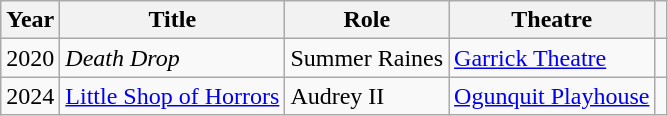<table class="wikitable">
<tr>
<th>Year</th>
<th>Title</th>
<th>Role</th>
<th>Theatre</th>
<th></th>
</tr>
<tr>
<td>2020</td>
<td><em>Death Drop</em></td>
<td>Summer Raines</td>
<td><a href='#'>Garrick Theatre</a></td>
<td style="text-align: center;"></td>
</tr>
<tr>
<td>2024</td>
<td><a href='#'>Little Shop of Horrors</a></td>
<td>Audrey II</td>
<td><a href='#'>Ogunquit Playhouse</a></td>
<td></td>
</tr>
</table>
